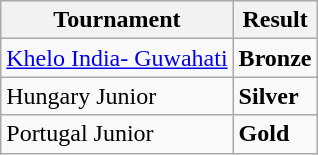<table class="wikitable">
<tr>
<th>Tournament</th>
<th>Result</th>
</tr>
<tr>
<td><a href='#'>Khelo India- Guwahati</a></td>
<td> <strong>Bronze</strong></td>
</tr>
<tr>
<td>Hungary Junior</td>
<td> <strong>Silver</strong></td>
</tr>
<tr>
<td>Portugal Junior</td>
<td> <strong>Gold</strong></td>
</tr>
</table>
